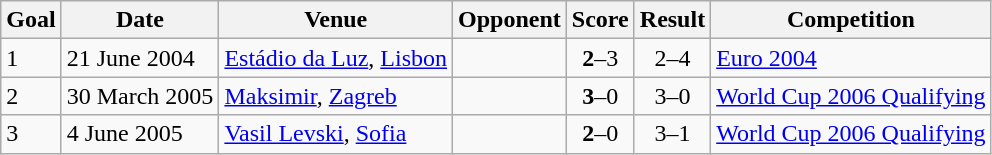<table class="wikitable">
<tr>
<th>Goal</th>
<th>Date</th>
<th>Venue</th>
<th>Opponent</th>
<th>Score</th>
<th>Result</th>
<th>Competition</th>
</tr>
<tr>
<td>1</td>
<td>21 June 2004</td>
<td><a href='#'>Estádio da Luz</a>, <a href='#'>Lisbon</a></td>
<td></td>
<td style="text-align:center;"><strong>2</strong>–3</td>
<td style="text-align:center;">2–4</td>
<td><a href='#'>Euro 2004</a></td>
</tr>
<tr>
<td>2</td>
<td>30 March 2005</td>
<td><a href='#'>Maksimir</a>, <a href='#'>Zagreb</a></td>
<td></td>
<td style="text-align:center;"><strong>3</strong>–0</td>
<td style="text-align:center;">3–0</td>
<td><a href='#'>World Cup 2006 Qualifying</a></td>
</tr>
<tr>
<td>3</td>
<td>4 June 2005</td>
<td><a href='#'>Vasil Levski</a>, <a href='#'>Sofia</a></td>
<td></td>
<td style="text-align:center;"><strong>2</strong>–0</td>
<td style="text-align:center;">3–1</td>
<td><a href='#'>World Cup 2006 Qualifying</a></td>
</tr>
</table>
